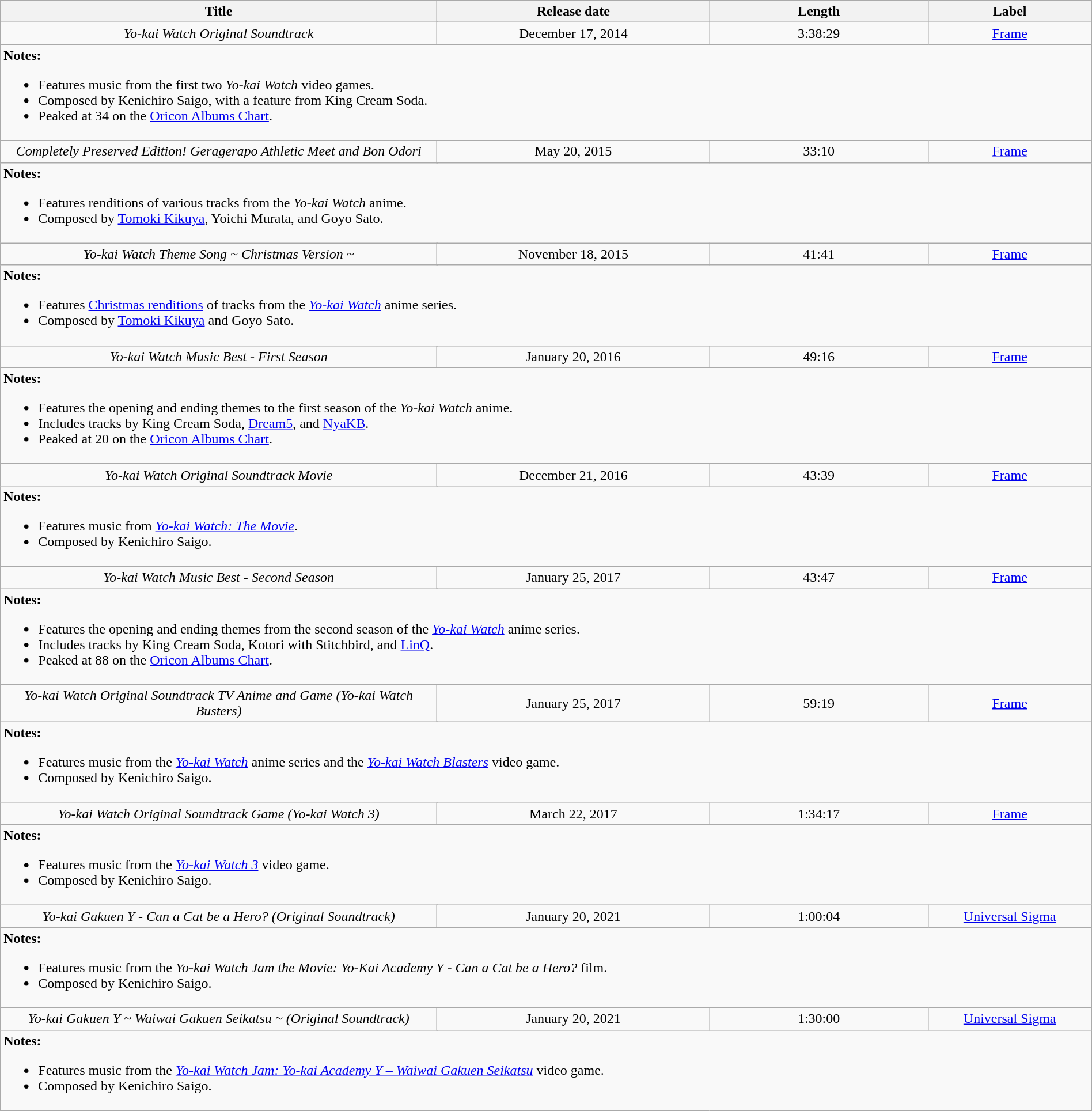<table class="wikitable" style="width:100%;">
<tr style="text-align: center;">
<th colspan="2" style="width:40%;">Title</th>
<th style="width:25%;">Release date</th>
<th style="width:20%;">Length</th>
<th style="width:45%;">Label</th>
</tr>
<tr style="text-align:center;">
<td colspan="2"><em>Yo-kai Watch Original Soundtrack</em></td>
<td>December 17, 2014</td>
<td>3:38:29</td>
<td><a href='#'>Frame</a></td>
</tr>
<tr>
<td colspan="5" style="border: none; vertical-align: top;"><strong>Notes:</strong><br><ul><li>Features music from the first two <em>Yo-kai Watch</em> video games.</li><li>Composed by Kenichiro Saigo, with a feature from King Cream Soda.</li><li>Peaked at 34 on the <a href='#'>Oricon Albums Chart</a>.</li></ul></td>
</tr>
<tr style="text-align:center;">
<td colspan="2"><em>Completely Preserved Edition! Geragerapo Athletic Meet and Bon Odori</em></td>
<td>May 20, 2015</td>
<td>33:10</td>
<td><a href='#'>Frame</a></td>
</tr>
<tr>
<td colspan="5" style="border: none; vertical-align: top;"><strong>Notes:</strong><br><ul><li>Features renditions of various tracks from the <em>Yo-kai Watch</em> anime.</li><li>Composed by <a href='#'>Tomoki Kikuya</a>, Yoichi Murata, and Goyo Sato.</li></ul></td>
</tr>
<tr style="text-align:center;">
<td colspan="2"><em>Yo-kai Watch Theme Song ~ Christmas Version ~</em></td>
<td>November 18, 2015</td>
<td>41:41</td>
<td><a href='#'>Frame</a></td>
</tr>
<tr>
<td colspan="5" style="border: none; vertical-align: top;"><strong>Notes:</strong><br><ul><li>Features <a href='#'>Christmas renditions</a> of tracks from the <em><a href='#'>Yo-kai Watch</a></em> anime series.</li><li>Composed by <a href='#'>Tomoki Kikuya</a> and Goyo Sato.</li></ul></td>
</tr>
<tr style="text-align:center;">
<td colspan="2"><em>Yo-kai Watch Music Best - First Season</em></td>
<td>January 20, 2016</td>
<td>49:16</td>
<td><a href='#'>Frame</a></td>
</tr>
<tr>
<td colspan="5" style="border: none; vertical-align: top;"><strong>Notes:</strong><br><ul><li>Features the opening and ending themes to the first season of the <em>Yo-kai Watch</em> anime.</li><li>Includes tracks by King Cream Soda, <a href='#'>Dream5</a>, and <a href='#'>NyaKB</a>.</li><li>Peaked at 20 on the <a href='#'>Oricon Albums Chart</a>.</li></ul></td>
</tr>
<tr style="text-align:center;">
<td colspan="2"><em>Yo-kai Watch Original Soundtrack Movie</em></td>
<td>December 21, 2016</td>
<td>43:39</td>
<td><a href='#'>Frame</a></td>
</tr>
<tr>
<td colspan="5" style="border: none; vertical-align: top;"><strong>Notes:</strong><br><ul><li>Features music from <em><a href='#'>Yo-kai Watch: The Movie</a></em>.</li><li>Composed by Kenichiro Saigo.</li></ul></td>
</tr>
<tr style="text-align:center;">
<td colspan="2"><em>Yo-kai Watch Music Best - Second Season</em></td>
<td>January 25, 2017</td>
<td>43:47</td>
<td><a href='#'>Frame</a></td>
</tr>
<tr>
<td colspan="5" style="border: none; vertical-align: top;"><strong>Notes:</strong><br><ul><li>Features the opening and ending themes from the second season of the <em><a href='#'>Yo-kai Watch</a></em> anime series.</li><li>Includes tracks by King Cream Soda, Kotori with Stitchbird, and <a href='#'>LinQ</a>.</li><li>Peaked at 88 on the <a href='#'>Oricon Albums Chart</a>.</li></ul></td>
</tr>
<tr style="text-align:center;">
<td colspan="2"><em>Yo-kai Watch Original Soundtrack TV Anime and Game (Yo-kai Watch Busters)</em></td>
<td>January 25, 2017</td>
<td>59:19</td>
<td><a href='#'>Frame</a></td>
</tr>
<tr>
<td colspan="5" style="border: none; vertical-align: top;"><strong>Notes:</strong><br><ul><li>Features music from the <em><a href='#'>Yo-kai Watch</a></em> anime series and the <em><a href='#'>Yo-kai Watch Blasters</a></em> video game.</li><li>Composed by Kenichiro Saigo.</li></ul></td>
</tr>
<tr style="text-align:center;">
<td colspan="2"><em>Yo-kai Watch Original Soundtrack Game (Yo-kai Watch 3)</em></td>
<td>March 22, 2017</td>
<td>1:34:17</td>
<td><a href='#'>Frame</a></td>
</tr>
<tr>
<td colspan="5" style="border: none; vertical-align: top;"><strong>Notes:</strong><br><ul><li>Features music from the <em><a href='#'>Yo-kai Watch 3</a></em> video game.</li><li>Composed by Kenichiro Saigo.</li></ul></td>
</tr>
<tr style="text-align:center;">
<td colspan="2"><em>Yo-kai Gakuen Y - Can a Cat be a Hero? (Original Soundtrack)</em></td>
<td>January 20, 2021</td>
<td>1:00:04</td>
<td><a href='#'>Universal Sigma</a></td>
</tr>
<tr>
<td colspan="5" style="border: none; vertical-align: top;"><strong>Notes:</strong><br><ul><li>Features music from the <em>Yo-kai Watch Jam the Movie: Yo-Kai Academy Y - Can a Cat be a Hero?</em> film.</li><li>Composed by Kenichiro Saigo.</li></ul></td>
</tr>
<tr style="text-align:center;">
<td colspan="2"><em>Yo-kai Gakuen Y ~ Waiwai Gakuen Seikatsu ~ (Original Soundtrack)</em></td>
<td>January 20, 2021</td>
<td>1:30:00</td>
<td><a href='#'>Universal Sigma</a></td>
</tr>
<tr>
<td colspan="5" style="border: none; vertical-align: top;"><strong>Notes:</strong><br><ul><li>Features music from the <em><a href='#'>Yo-kai Watch Jam: Yo-kai Academy Y – Waiwai Gakuen Seikatsu</a></em> video game.</li><li>Composed by Kenichiro Saigo.</li></ul></td>
</tr>
</table>
